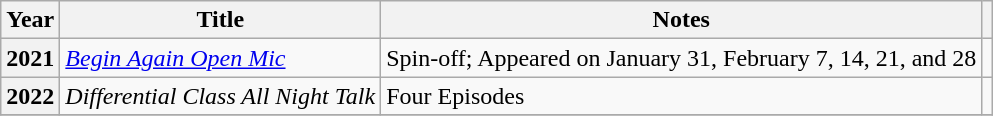<table class="wikitable sortable plainrowheaders">
<tr>
<th>Year</th>
<th>Title</th>
<th class="unsortable">Notes</th>
<th scope="col" class="unsortable"></th>
</tr>
<tr>
<th scope= "row">2021</th>
<td><em><a href='#'>Begin Again Open Mic</a></em></td>
<td>Spin-off; Appeared on January 31, February 7, 14, 21, and 28</td>
<td></td>
</tr>
<tr>
<th scope= "row">2022</th>
<td><em>Differential Class All Night Talk</em></td>
<td>Four Episodes</td>
<td></td>
</tr>
<tr>
</tr>
</table>
